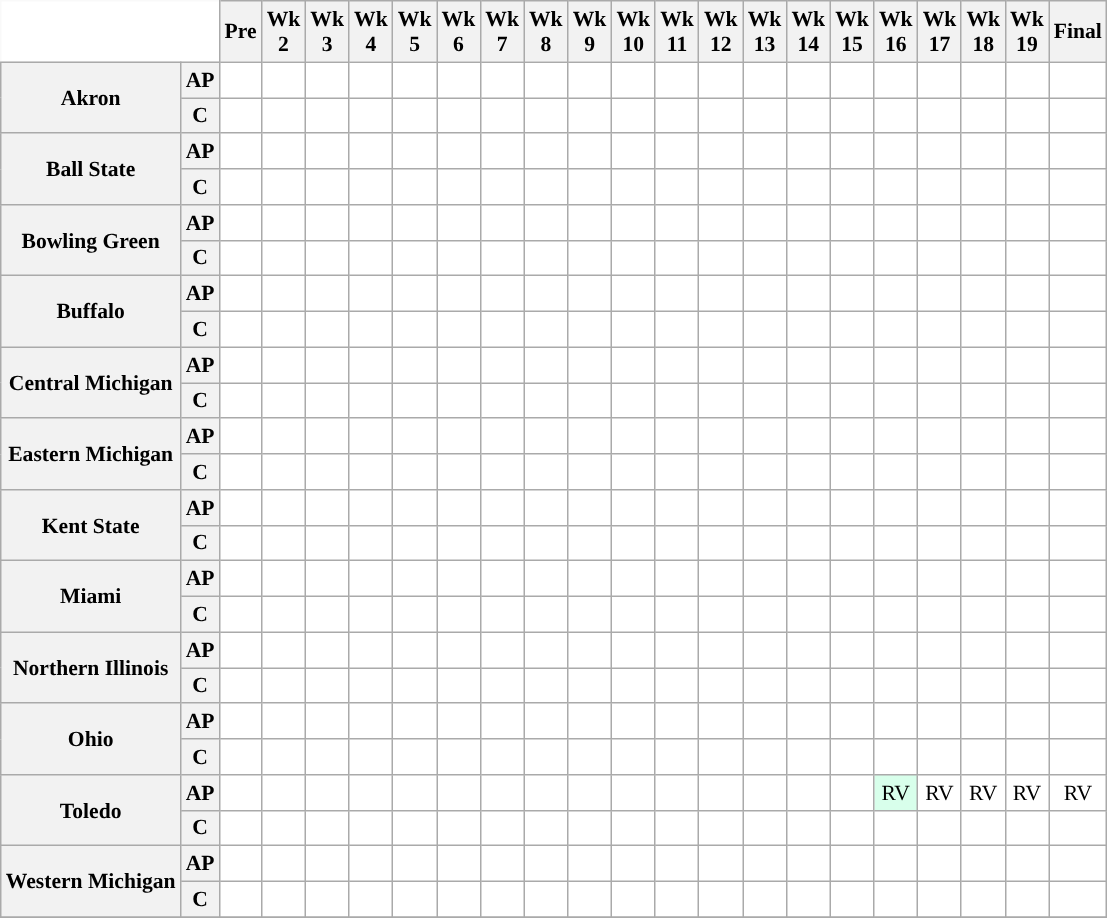<table class="wikitable" style="white-space:nowrap;font-size:90%;">
<tr>
<th colspan=2 style="background:white; border-top-style:hidden; border-left-style:hidden;"> </th>
<th>Pre</th>
<th>Wk<br>2</th>
<th>Wk<br>3</th>
<th>Wk<br>4</th>
<th>Wk<br>5</th>
<th>Wk<br>6</th>
<th>Wk<br>7</th>
<th>Wk<br>8</th>
<th>Wk<br>9</th>
<th>Wk<br>10</th>
<th>Wk<br>11</th>
<th>Wk<br>12</th>
<th>Wk<br>13</th>
<th>Wk<br>14</th>
<th>Wk<br>15</th>
<th>Wk<br>16</th>
<th>Wk<br>17</th>
<th>Wk<br>18</th>
<th>Wk<br>19</th>
<th>Final</th>
</tr>
<tr style="text-align:center;">
<th rowspan="2">Akron</th>
<th>AP</th>
<td style="background:#FFF;"></td>
<td style="background:#FFF;"></td>
<td style="background:#FFF;"></td>
<td style="background:#FFF;"></td>
<td style="background:#FFF;"></td>
<td style="background:#FFF;"></td>
<td style="background:#FFF;"></td>
<td style="background:#FFF;"></td>
<td style="background:#FFF;"></td>
<td style="background:#FFF;"></td>
<td style="background:#FFF;"></td>
<td style="background:#FFF;"></td>
<td style="background:#FFF;"></td>
<td style="background:#FFF;"></td>
<td style="background:#FFF;"></td>
<td style="background:#FFF;"></td>
<td style="background:#FFF;"></td>
<td style="background:#FFF;"></td>
<td style="background:#FFF;"></td>
<td style="background:#FFF;"></td>
</tr>
<tr style="text-align:center;">
<th>C</th>
<td style="background:#FFF;"></td>
<td style="background:#FFF;"></td>
<td style="background:#FFF;"></td>
<td style="background:#FFF;"></td>
<td style="background:#FFF;"></td>
<td style="background:#FFF;"></td>
<td style="background:#FFF;"></td>
<td style="background:#FFF;"></td>
<td style="background:#FFF;"></td>
<td style="background:#FFF;"></td>
<td style="background:#FFF;"></td>
<td style="background:#FFF;"></td>
<td style="background:#FFF;"></td>
<td style="background:#FFF;"></td>
<td style="background:#FFF;"></td>
<td style="background:#FFF;"></td>
<td style="background:#FFF;"></td>
<td style="background:#FFF;"></td>
<td style="background:#FFF;"></td>
<td style="background:#FFF;"></td>
</tr>
<tr style="text-align:center;">
<th rowspan="2">Ball State</th>
<th>AP</th>
<td style="background:#FFF;"></td>
<td style="background:#FFF;"></td>
<td style="background:#FFF;"></td>
<td style="background:#FFF;"></td>
<td style="background:#FFF;"></td>
<td style="background:#FFF;"></td>
<td style="background:#FFF;"></td>
<td style="background:#FFF;"></td>
<td style="background:#FFF;"></td>
<td style="background:#FFF;"></td>
<td style="background:#FFF;"></td>
<td style="background:#FFF;"></td>
<td style="background:#FFF;"></td>
<td style="background:#FFF;"></td>
<td style="background:#FFF;"></td>
<td style="background:#FFF;"></td>
<td style="background:#FFF;"></td>
<td style="background:#FFF;"></td>
<td style="background:#FFF;"></td>
<td style="background:#FFF;"></td>
</tr>
<tr style="text-align:center;">
<th>C</th>
<td style="background:#FFF;"></td>
<td style="background:#FFF;"></td>
<td style="background:#FFF;"></td>
<td style="background:#FFF;"></td>
<td style="background:#FFF;"></td>
<td style="background:#FFF;"></td>
<td style="background:#FFF;"></td>
<td style="background:#FFF;"></td>
<td style="background:#FFF;"></td>
<td style="background:#FFF;"></td>
<td style="background:#FFF;"></td>
<td style="background:#FFF;"></td>
<td style="background:#FFF;"></td>
<td style="background:#FFF;"></td>
<td style="background:#FFF;"></td>
<td style="background:#FFF;"></td>
<td style="background:#FFF;"></td>
<td style="background:#FFF;"></td>
<td style="background:#FFF;"></td>
<td style="background:#FFF;"></td>
</tr>
<tr style="text-align:center;">
<th rowspan="2">Bowling Green</th>
<th>AP</th>
<td style="background:#FFF;"></td>
<td style="background:#FFF;"></td>
<td style="background:#FFF;"></td>
<td style="background:#FFF;"></td>
<td style="background:#FFF;"></td>
<td style="background:#FFF;"></td>
<td style="background:#FFF;"></td>
<td style="background:#FFF;"></td>
<td style="background:#FFF;"></td>
<td style="background:#FFF;"></td>
<td style="background:#FFF;"></td>
<td style="background:#FFF;"></td>
<td style="background:#FFF;"></td>
<td style="background:#FFF;"></td>
<td style="background:#FFF;"></td>
<td style="background:#FFF;"></td>
<td style="background:#FFF;"></td>
<td style="background:#FFF;"></td>
<td style="background:#FFF;"></td>
<td style="background:#FFF;"></td>
</tr>
<tr style="text-align:center;">
<th>C</th>
<td style="background:#FFF;"></td>
<td style="background:#FFF;"></td>
<td style="background:#FFF;"></td>
<td style="background:#FFF;"></td>
<td style="background:#FFF;"></td>
<td style="background:#FFF;"></td>
<td style="background:#FFF;"></td>
<td style="background:#FFF;"></td>
<td style="background:#FFF;"></td>
<td style="background:#FFF;"></td>
<td style="background:#FFF;"></td>
<td style="background:#FFF;"></td>
<td style="background:#FFF;"></td>
<td style="background:#FFF;"></td>
<td style="background:#FFF;"></td>
<td style="background:#FFF;"></td>
<td style="background:#FFF;"></td>
<td style="background:#FFF;"></td>
<td style="background:#FFF;"></td>
<td style="background:#FFF;"></td>
</tr>
<tr style="text-align:center;">
<th rowspan="2">Buffalo</th>
<th>AP</th>
<td style="background:#FFF;"></td>
<td style="background:#FFF;"></td>
<td style="background:#FFF;"></td>
<td style="background:#FFF;"></td>
<td style="background:#FFF;"></td>
<td style="background:#FFF;"></td>
<td style="background:#FFF;"></td>
<td style="background:#FFF;"></td>
<td style="background:#FFF;"></td>
<td style="background:#FFF;"></td>
<td style="background:#FFF;"></td>
<td style="background:#FFF;"></td>
<td style="background:#FFF;"></td>
<td style="background:#FFF;"></td>
<td style="background:#FFF;"></td>
<td style="background:#FFF;"></td>
<td style="background:#FFF;"></td>
<td style="background:#FFF;"></td>
<td style="background:#FFF;"></td>
<td style="background:#FFF;"></td>
</tr>
<tr style="text-align:center;">
<th>C</th>
<td style="background:#FFF;"></td>
<td style="background:#FFF;"></td>
<td style="background:#FFF;"></td>
<td style="background:#FFF;"></td>
<td style="background:#FFF;"></td>
<td style="background:#FFF;"></td>
<td style="background:#FFF;"></td>
<td style="background:#FFF;"></td>
<td style="background:#FFF;"></td>
<td style="background:#FFF;"></td>
<td style="background:#FFF;"></td>
<td style="background:#FFF;"></td>
<td style="background:#FFF;"></td>
<td style="background:#FFF;"></td>
<td style="background:#FFF;"></td>
<td style="background:#FFF;"></td>
<td style="background:#FFF;"></td>
<td style="background:#FFF;"></td>
<td style="background:#FFF;"></td>
<td style="background:#FFF;"></td>
</tr>
<tr style="text-align:center;">
<th rowspan="2">Central Michigan</th>
<th>AP</th>
<td style="background:#FFF;"></td>
<td style="background:#FFF;"></td>
<td style="background:#FFF;"></td>
<td style="background:#FFF;"></td>
<td style="background:#FFF;"></td>
<td style="background:#FFF;"></td>
<td style="background:#FFF;"></td>
<td style="background:#FFF;"></td>
<td style="background:#FFF;"></td>
<td style="background:#FFF;"></td>
<td style="background:#FFF;"></td>
<td style="background:#FFF;"></td>
<td style="background:#FFF;"></td>
<td style="background:#FFF;"></td>
<td style="background:#FFF;"></td>
<td style="background:#FFF;"></td>
<td style="background:#FFF;"></td>
<td style="background:#FFF;"></td>
<td style="background:#FFF;"></td>
<td style="background:#FFF;"></td>
</tr>
<tr style="text-align:center;">
<th>C</th>
<td style="background:#FFF;"></td>
<td style="background:#FFF;"></td>
<td style="background:#FFF;"></td>
<td style="background:#FFF;"></td>
<td style="background:#FFF;"></td>
<td style="background:#FFF;"></td>
<td style="background:#FFF;"></td>
<td style="background:#FFF;"></td>
<td style="background:#FFF;"></td>
<td style="background:#FFF;"></td>
<td style="background:#FFF;"></td>
<td style="background:#FFF;"></td>
<td style="background:#FFF;"></td>
<td style="background:#FFF;"></td>
<td style="background:#FFF;"></td>
<td style="background:#FFF;"></td>
<td style="background:#FFF;"></td>
<td style="background:#FFF;"></td>
<td style="background:#FFF;"></td>
<td style="background:#FFF;"></td>
</tr>
<tr style="text-align:center;">
<th rowspan="2">Eastern Michigan</th>
<th>AP</th>
<td style="background:#FFF;"></td>
<td style="background:#FFF;"></td>
<td style="background:#FFF;"></td>
<td style="background:#FFF;"></td>
<td style="background:#FFF;"></td>
<td style="background:#FFF;"></td>
<td style="background:#FFF;"></td>
<td style="background:#FFF;"></td>
<td style="background:#FFF;"></td>
<td style="background:#FFF;"></td>
<td style="background:#FFF;"></td>
<td style="background:#FFF;"></td>
<td style="background:#FFF;"></td>
<td style="background:#FFF;"></td>
<td style="background:#FFF;"></td>
<td style="background:#FFF;"></td>
<td style="background:#FFF;"></td>
<td style="background:#FFF;"></td>
<td style="background:#FFF;"></td>
<td style="background:#FFF;"></td>
</tr>
<tr style="text-align:center;">
<th>C</th>
<td style="background:#FFF;"></td>
<td style="background:#FFF;"></td>
<td style="background:#FFF;"></td>
<td style="background:#FFF;"></td>
<td style="background:#FFF;"></td>
<td style="background:#FFF;"></td>
<td style="background:#FFF;"></td>
<td style="background:#FFF;"></td>
<td style="background:#FFF;"></td>
<td style="background:#FFF;"></td>
<td style="background:#FFF;"></td>
<td style="background:#FFF;"></td>
<td style="background:#FFF;"></td>
<td style="background:#FFF;"></td>
<td style="background:#FFF;"></td>
<td style="background:#FFF;"></td>
<td style="background:#FFF;"></td>
<td style="background:#FFF;"></td>
<td style="background:#FFF;"></td>
<td style="background:#FFF;"></td>
</tr>
<tr style="text-align:center;">
<th rowspan="2">Kent State</th>
<th>AP</th>
<td style="background:#FFF;"></td>
<td style="background:#FFF;"></td>
<td style="background:#FFF;"></td>
<td style="background:#FFF;"></td>
<td style="background:#FFF;"></td>
<td style="background:#FFF;"></td>
<td style="background:#FFF;"></td>
<td style="background:#FFF;"></td>
<td style="background:#FFF;"></td>
<td style="background:#FFF;"></td>
<td style="background:#FFF;"></td>
<td style="background:#FFF;"></td>
<td style="background:#FFF;"></td>
<td style="background:#FFF;"></td>
<td style="background:#FFF;"></td>
<td style="background:#FFF;"></td>
<td style="background:#FFF;"></td>
<td style="background:#FFF;"></td>
<td style="background:#FFF;"></td>
<td style="background:#FFF;"></td>
</tr>
<tr style="text-align:center;">
<th>C</th>
<td style="background:#FFF;"></td>
<td style="background:#FFF;"></td>
<td style="background:#FFF;"></td>
<td style="background:#FFF;"></td>
<td style="background:#FFF;"></td>
<td style="background:#FFF;"></td>
<td style="background:#FFF;"></td>
<td style="background:#FFF;"></td>
<td style="background:#FFF;"></td>
<td style="background:#FFF;"></td>
<td style="background:#FFF;"></td>
<td style="background:#FFF;"></td>
<td style="background:#FFF;"></td>
<td style="background:#FFF;"></td>
<td style="background:#FFF;"></td>
<td style="background:#FFF;"></td>
<td style="background:#FFF;"></td>
<td style="background:#FFF;"></td>
<td style="background:#FFF;"></td>
<td style="background:#FFF;"></td>
</tr>
<tr style="text-align:center;">
<th rowspan="2">Miami</th>
<th>AP</th>
<td style="background:#FFF;"></td>
<td style="background:#FFF;"></td>
<td style="background:#FFF;"></td>
<td style="background:#FFF;"></td>
<td style="background:#FFF;"></td>
<td style="background:#FFF;"></td>
<td style="background:#FFF;"></td>
<td style="background:#FFF;"></td>
<td style="background:#FFF;"></td>
<td style="background:#FFF;"></td>
<td style="background:#FFF;"></td>
<td style="background:#FFF;"></td>
<td style="background:#FFF;"></td>
<td style="background:#FFF;"></td>
<td style="background:#FFF;"></td>
<td style="background:#FFF;"></td>
<td style="background:#FFF;"></td>
<td style="background:#FFF;"></td>
<td style="background:#FFF;"></td>
<td style="background:#FFF;"></td>
</tr>
<tr style="text-align:center;">
<th>C</th>
<td style="background:#FFF;"></td>
<td style="background:#FFF;"></td>
<td style="background:#FFF;"></td>
<td style="background:#FFF;"></td>
<td style="background:#FFF;"></td>
<td style="background:#FFF;"></td>
<td style="background:#FFF;"></td>
<td style="background:#FFF;"></td>
<td style="background:#FFF;"></td>
<td style="background:#FFF;"></td>
<td style="background:#FFF;"></td>
<td style="background:#FFF;"></td>
<td style="background:#FFF;"></td>
<td style="background:#FFF;"></td>
<td style="background:#FFF;"></td>
<td style="background:#FFF;"></td>
<td style="background:#FFF;"></td>
<td style="background:#FFF;"></td>
<td style="background:#FFF;"></td>
<td style="background:#FFF;"></td>
</tr>
<tr style="text-align:center;">
<th rowspan="2">Northern Illinois</th>
<th>AP</th>
<td style="background:#FFF;"></td>
<td style="background:#FFF;"></td>
<td style="background:#FFF;"></td>
<td style="background:#FFF;"></td>
<td style="background:#FFF;"></td>
<td style="background:#FFF;"></td>
<td style="background:#FFF;"></td>
<td style="background:#FFF;"></td>
<td style="background:#FFF;"></td>
<td style="background:#FFF;"></td>
<td style="background:#FFF;"></td>
<td style="background:#FFF;"></td>
<td style="background:#FFF;"></td>
<td style="background:#FFF;"></td>
<td style="background:#FFF;"></td>
<td style="background:#FFF;"></td>
<td style="background:#FFF;"></td>
<td style="background:#FFF;"></td>
<td style="background:#FFF;"></td>
<td style="background:#FFF;"></td>
</tr>
<tr style="text-align:center;">
<th>C</th>
<td style="background:#FFF;"></td>
<td style="background:#FFF;"></td>
<td style="background:#FFF;"></td>
<td style="background:#FFF;"></td>
<td style="background:#FFF;"></td>
<td style="background:#FFF;"></td>
<td style="background:#FFF;"></td>
<td style="background:#FFF;"></td>
<td style="background:#FFF;"></td>
<td style="background:#FFF;"></td>
<td style="background:#FFF;"></td>
<td style="background:#FFF;"></td>
<td style="background:#FFF;"></td>
<td style="background:#FFF;"></td>
<td style="background:#FFF;"></td>
<td style="background:#FFF;"></td>
<td style="background:#FFF;"></td>
<td style="background:#FFF;"></td>
<td style="background:#FFF;"></td>
<td style="background:#FFF;"></td>
</tr>
<tr style="text-align:center;">
<th rowspan="2">Ohio</th>
<th>AP</th>
<td style="background:#FFF;"></td>
<td style="background:#FFF;"></td>
<td style="background:#FFF;"></td>
<td style="background:#FFF;"></td>
<td style="background:#FFF;"></td>
<td style="background:#FFF;"></td>
<td style="background:#FFF;"></td>
<td style="background:#FFF;"></td>
<td style="background:#FFF;"></td>
<td style="background:#FFF;"></td>
<td style="background:#FFF;"></td>
<td style="background:#FFF;"></td>
<td style="background:#FFF;"></td>
<td style="background:#FFF;"></td>
<td style="background:#FFF;"></td>
<td style="background:#FFF;"></td>
<td style="background:#FFF;"></td>
<td style="background:#FFF;"></td>
<td style="background:#FFF;"></td>
<td style="background:#FFF;"></td>
</tr>
<tr style="text-align:center;">
<th>C</th>
<td style="background:#FFF;"></td>
<td style="background:#FFF;"></td>
<td style="background:#FFF;"></td>
<td style="background:#FFF;"></td>
<td style="background:#FFF;"></td>
<td style="background:#FFF;"></td>
<td style="background:#FFF;"></td>
<td style="background:#FFF;"></td>
<td style="background:#FFF;"></td>
<td style="background:#FFF;"></td>
<td style="background:#FFF;"></td>
<td style="background:#FFF;"></td>
<td style="background:#FFF;"></td>
<td style="background:#FFF;"></td>
<td style="background:#FFF;"></td>
<td style="background:#FFF;"></td>
<td style="background:#FFF;"></td>
<td style="background:#FFF;"></td>
<td style="background:#FFF;"></td>
<td style="background:#FFF;"></td>
</tr>
<tr style="text-align:center;">
<th rowspan="2">Toledo</th>
<th>AP</th>
<td style="background:#FFF;"></td>
<td style="background:#FFF;"></td>
<td style="background:#FFF;"></td>
<td style="background:#FFF;"></td>
<td style="background:#FFF;"></td>
<td style="background:#FFF;"></td>
<td style="background:#FFF;"></td>
<td style="background:#FFF;"></td>
<td style="background:#FFF;"></td>
<td style="background:#FFF;"></td>
<td style="background:#FFF;"></td>
<td style="background:#FFF;"></td>
<td style="background:#FFF;"></td>
<td style="background:#FFF;"></td>
<td style="background:#FFF;"></td>
<td style="background:#d8ffeb;">RV</td>
<td style="background:#FFF;">RV</td>
<td style="background:#FFF;">RV</td>
<td style="background:#FFF;">RV</td>
<td style="background:#FFF;">RV</td>
</tr>
<tr style="text-align:center;">
<th>C</th>
<td style="background:#FFF;"></td>
<td style="background:#FFF;"></td>
<td style="background:#FFF;"></td>
<td style="background:#FFF;"></td>
<td style="background:#FFF;"></td>
<td style="background:#FFF;"></td>
<td style="background:#FFF;"></td>
<td style="background:#FFF;"></td>
<td style="background:#FFF;"></td>
<td style="background:#FFF;"></td>
<td style="background:#FFF;"></td>
<td style="background:#FFF;"></td>
<td style="background:#FFF;"></td>
<td style="background:#FFF;"></td>
<td style="background:#FFF;"></td>
<td style="background:#FFF;"></td>
<td style="background:#FFF;"></td>
<td style="background:#FFF;"></td>
<td style="background:#FFF;"></td>
<td style="background:#FFF;"></td>
</tr>
<tr style="text-align:center;">
<th rowspan="2">Western Michigan</th>
<th>AP</th>
<td style="background:#FFF;"></td>
<td style="background:#FFF;"></td>
<td style="background:#FFF;"></td>
<td style="background:#FFF;"></td>
<td style="background:#FFF;"></td>
<td style="background:#FFF;"></td>
<td style="background:#FFF;"></td>
<td style="background:#FFF;"></td>
<td style="background:#FFF;"></td>
<td style="background:#FFF;"></td>
<td style="background:#FFF;"></td>
<td style="background:#FFF;"></td>
<td style="background:#FFF;"></td>
<td style="background:#FFF;"></td>
<td style="background:#FFF;"></td>
<td style="background:#FFF;"></td>
<td style="background:#FFF;"></td>
<td style="background:#FFF;"></td>
<td style="background:#FFF;"></td>
<td style="background:#FFF;"></td>
</tr>
<tr style="text-align:center;">
<th>C</th>
<td style="background:#FFF;"></td>
<td style="background:#FFF;"></td>
<td style="background:#FFF;"></td>
<td style="background:#FFF;"></td>
<td style="background:#FFF;"></td>
<td style="background:#FFF;"></td>
<td style="background:#FFF;"></td>
<td style="background:#FFF;"></td>
<td style="background:#FFF;"></td>
<td style="background:#FFF;"></td>
<td style="background:#FFF;"></td>
<td style="background:#FFF;"></td>
<td style="background:#FFF;"></td>
<td style="background:#FFF;"></td>
<td style="background:#FFF;"></td>
<td style="background:#FFF;"></td>
<td style="background:#FFF;"></td>
<td style="background:#FFF;"></td>
<td style="background:#FFF;"></td>
<td style="background:#FFF;"></td>
</tr>
<tr style="text-align:center;">
</tr>
</table>
